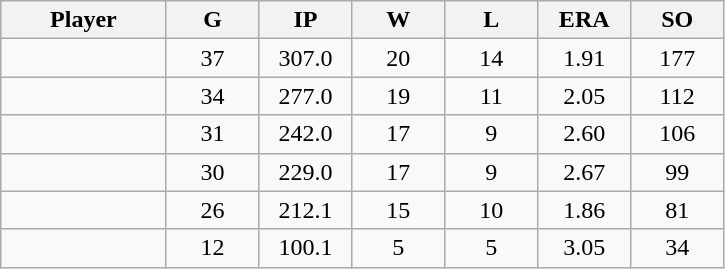<table class="wikitable sortable">
<tr>
<th bgcolor="#DDDDFF" width="16%">Player</th>
<th bgcolor="#DDDDFF" width="9%">G</th>
<th bgcolor="#DDDDFF" width="9%">IP</th>
<th bgcolor="#DDDDFF" width="9%">W</th>
<th bgcolor="#DDDDFF" width="9%">L</th>
<th bgcolor="#DDDDFF" width="9%">ERA</th>
<th bgcolor="#DDDDFF" width="9%">SO</th>
</tr>
<tr align="center">
<td></td>
<td>37</td>
<td>307.0</td>
<td>20</td>
<td>14</td>
<td>1.91</td>
<td>177</td>
</tr>
<tr align="center">
<td></td>
<td>34</td>
<td>277.0</td>
<td>19</td>
<td>11</td>
<td>2.05</td>
<td>112</td>
</tr>
<tr align="center">
<td></td>
<td>31</td>
<td>242.0</td>
<td>17</td>
<td>9</td>
<td>2.60</td>
<td>106</td>
</tr>
<tr align="center">
<td></td>
<td>30</td>
<td>229.0</td>
<td>17</td>
<td>9</td>
<td>2.67</td>
<td>99</td>
</tr>
<tr align="center">
<td></td>
<td>26</td>
<td>212.1</td>
<td>15</td>
<td>10</td>
<td>1.86</td>
<td>81</td>
</tr>
<tr align="center">
<td></td>
<td>12</td>
<td>100.1</td>
<td>5</td>
<td>5</td>
<td>3.05</td>
<td>34</td>
</tr>
</table>
